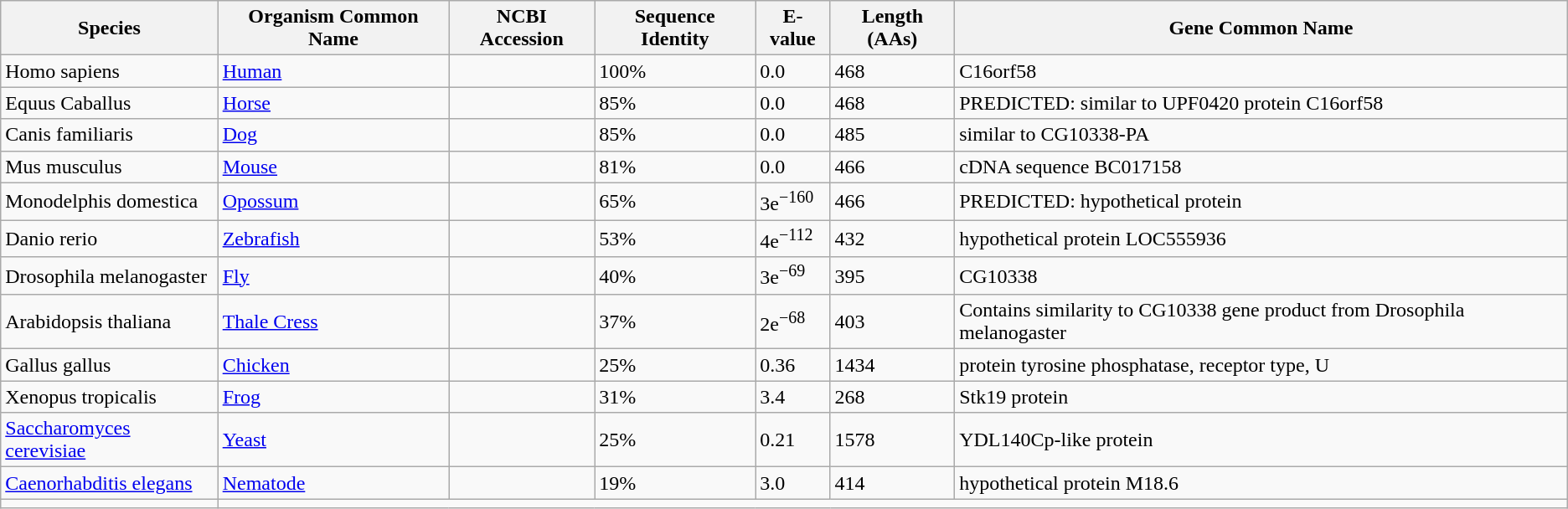<table class="wikitable">
<tr>
<th>Species</th>
<th>Organism Common Name</th>
<th>NCBI Accession</th>
<th>Sequence Identity</th>
<th>E-value</th>
<th>Length (AAs)</th>
<th>Gene Common Name</th>
</tr>
<tr>
<td>Homo sapiens</td>
<td><a href='#'>Human</a></td>
<td></td>
<td>100%</td>
<td>0.0</td>
<td>468</td>
<td>C16orf58</td>
</tr>
<tr>
<td>Equus Caballus</td>
<td><a href='#'>Horse</a></td>
<td></td>
<td>85%</td>
<td>0.0</td>
<td>468</td>
<td>PREDICTED: similar to UPF0420 protein C16orf58</td>
</tr>
<tr>
<td>Canis familiaris</td>
<td><a href='#'>Dog</a></td>
<td></td>
<td>85%</td>
<td>0.0</td>
<td>485</td>
<td>similar to CG10338-PA</td>
</tr>
<tr>
<td>Mus musculus</td>
<td><a href='#'>Mouse</a></td>
<td></td>
<td>81%</td>
<td>0.0</td>
<td>466</td>
<td>cDNA sequence BC017158</td>
</tr>
<tr>
<td>Monodelphis domestica</td>
<td><a href='#'>Opossum</a></td>
<td></td>
<td>65%</td>
<td>3e<sup>−160</sup></td>
<td>466</td>
<td>PREDICTED: hypothetical protein</td>
</tr>
<tr>
<td>Danio rerio</td>
<td><a href='#'>Zebrafish</a></td>
<td></td>
<td>53%</td>
<td>4e<sup>−112</sup></td>
<td>432</td>
<td>hypothetical protein LOC555936</td>
</tr>
<tr>
<td>Drosophila melanogaster</td>
<td><a href='#'>Fly</a></td>
<td></td>
<td>40%</td>
<td>3e<sup>−69</sup></td>
<td>395</td>
<td>CG10338</td>
</tr>
<tr>
<td>Arabidopsis thaliana</td>
<td><a href='#'>Thale Cress</a></td>
<td></td>
<td>37%</td>
<td>2e<sup>−68</sup></td>
<td>403</td>
<td>Contains similarity to CG10338 gene product from Drosophila melanogaster</td>
</tr>
<tr>
<td>Gallus gallus</td>
<td><a href='#'>Chicken</a></td>
<td></td>
<td>25%</td>
<td>0.36</td>
<td>1434</td>
<td>protein tyrosine phosphatase, receptor type, U</td>
</tr>
<tr>
<td>Xenopus tropicalis</td>
<td><a href='#'>Frog</a></td>
<td></td>
<td>31%</td>
<td>3.4</td>
<td>268</td>
<td>Stk19 protein</td>
</tr>
<tr>
<td><a href='#'>Saccharomyces cerevisiae</a></td>
<td><a href='#'>Yeast</a></td>
<td></td>
<td>25%</td>
<td>0.21</td>
<td>1578</td>
<td>YDL140Cp-like protein</td>
</tr>
<tr>
<td><a href='#'>Caenorhabditis elegans</a></td>
<td><a href='#'>Nematode</a></td>
<td></td>
<td>19%</td>
<td>3.0</td>
<td>414</td>
<td>hypothetical protein M18.6</td>
</tr>
<tr>
<td></td>
</tr>
</table>
